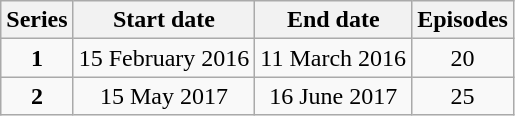<table class="wikitable" style="text-align:center;">
<tr>
<th>Series</th>
<th>Start date</th>
<th>End date</th>
<th>Episodes</th>
</tr>
<tr>
<td><strong>1</strong></td>
<td>15 February 2016</td>
<td>11 March 2016</td>
<td>20</td>
</tr>
<tr>
<td><strong>2</strong></td>
<td>15 May 2017</td>
<td>16 June 2017</td>
<td>25</td>
</tr>
</table>
